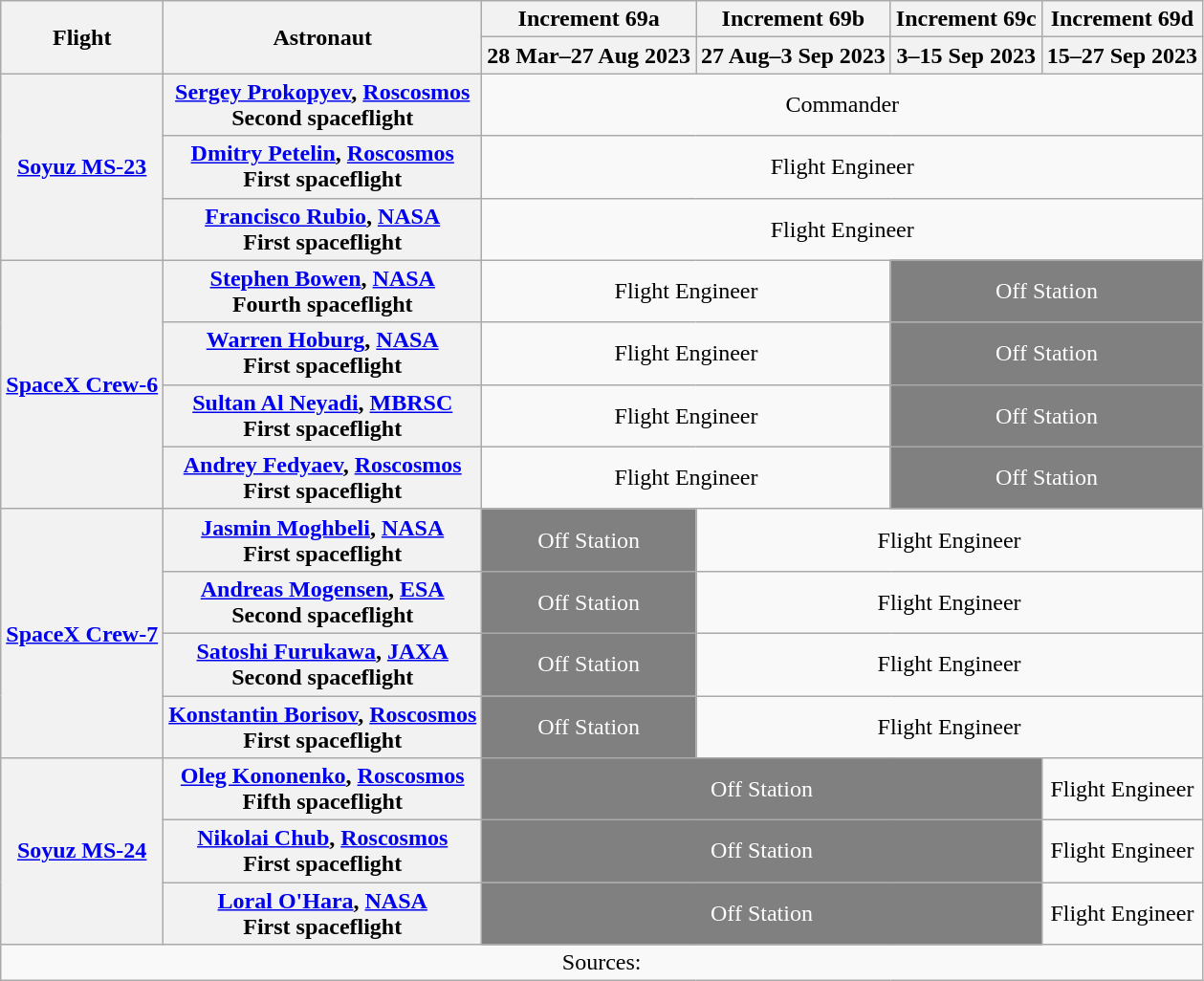<table class="wikitable" style="text-align:center">
<tr>
<th rowspan="2">Flight</th>
<th rowspan="2">Astronaut</th>
<th>Increment 69a</th>
<th>Increment 69b</th>
<th>Increment 69c</th>
<th>Increment 69d</th>
</tr>
<tr>
<th>28 Mar–27 Aug 2023</th>
<th>27 Aug–3 Sep 2023</th>
<th>3–15 Sep 2023</th>
<th>15–27 Sep 2023</th>
</tr>
<tr>
<th rowspan="3"><a href='#'>Soyuz MS-23</a></th>
<th> <a href='#'>Sergey Prokopyev</a>, <a href='#'>Roscosmos</a><br>Second spaceflight</th>
<td colspan="4">Commander</td>
</tr>
<tr>
<th> <a href='#'>Dmitry Petelin</a>, <a href='#'>Roscosmos</a><br>First spaceflight</th>
<td colspan="4">Flight Engineer</td>
</tr>
<tr>
<th> <a href='#'>Francisco Rubio</a>, <a href='#'>NASA</a><br>First spaceflight</th>
<td colspan="4">Flight Engineer</td>
</tr>
<tr>
<th rowspan="4"><a href='#'>SpaceX Crew-6</a></th>
<th> <a href='#'>Stephen Bowen</a>, <a href='#'>NASA</a><br>Fourth spaceflight</th>
<td colspan="2">Flight Engineer</td>
<td colspan="3" style="background:grey; color:white;">Off Station</td>
</tr>
<tr>
<th> <a href='#'>Warren Hoburg</a>, <a href='#'>NASA</a><br>First spaceflight</th>
<td colspan="2">Flight Engineer</td>
<td colspan="3" style="background:grey; color:white;">Off Station</td>
</tr>
<tr>
<th> <a href='#'>Sultan Al Neyadi</a>, <a href='#'>MBRSC</a><br>First spaceflight</th>
<td colspan="2">Flight Engineer</td>
<td colspan="3" style="background:grey; color:white;">Off Station</td>
</tr>
<tr>
<th> <a href='#'>Andrey Fedyaev</a>, <a href='#'>Roscosmos</a><br>First spaceflight</th>
<td colspan="2">Flight Engineer</td>
<td colspan="3" style="background:grey; color:white;">Off Station</td>
</tr>
<tr>
<th rowspan="4"><a href='#'>SpaceX Crew-7</a></th>
<th> <a href='#'>Jasmin Moghbeli</a>, <a href='#'>NASA</a><br>First spaceflight</th>
<td colspan="1" style="background:grey; color:white;">Off Station</td>
<td colspan="3">Flight Engineer</td>
</tr>
<tr>
<th> <a href='#'>Andreas Mogensen</a>, <a href='#'>ESA</a><br>Second spaceflight</th>
<td colspan="1" style="background:grey; color:white;">Off Station</td>
<td colspan="3">Flight Engineer</td>
</tr>
<tr>
<th><a href='#'>Satoshi Furukawa</a>, <a href='#'>JAXA</a><br>Second spaceflight</th>
<td colspan="1" style="background:grey; color:white;">Off Station</td>
<td colspan="3">Flight Engineer</td>
</tr>
<tr>
<th> <a href='#'>Konstantin Borisov</a>, <a href='#'>Roscosmos</a><br>First spaceflight</th>
<td colspan="1" style="background:grey; color:white;">Off Station</td>
<td colspan="3">Flight Engineer</td>
</tr>
<tr>
<th rowspan="3"><a href='#'>Soyuz MS-24</a></th>
<th> <a href='#'>Oleg Kononenko</a>, <a href='#'>Roscosmos</a><br> Fifth spaceflight</th>
<td colspan="3" style="background:grey; color:white;">Off Station</td>
<td>Flight Engineer</td>
</tr>
<tr>
<th> <a href='#'>Nikolai Chub</a>, <a href='#'>Roscosmos</a><br>First spaceflight</th>
<td colspan="3" style="background:grey; color:white;">Off Station</td>
<td>Flight Engineer</td>
</tr>
<tr>
<th> <a href='#'>Loral O'Hara</a>, <a href='#'>NASA</a><br>First spaceflight</th>
<td colspan="3" style="background:grey; color:white;">Off Station</td>
<td>Flight Engineer</td>
</tr>
<tr>
<td colspan="7">Sources:</td>
</tr>
</table>
